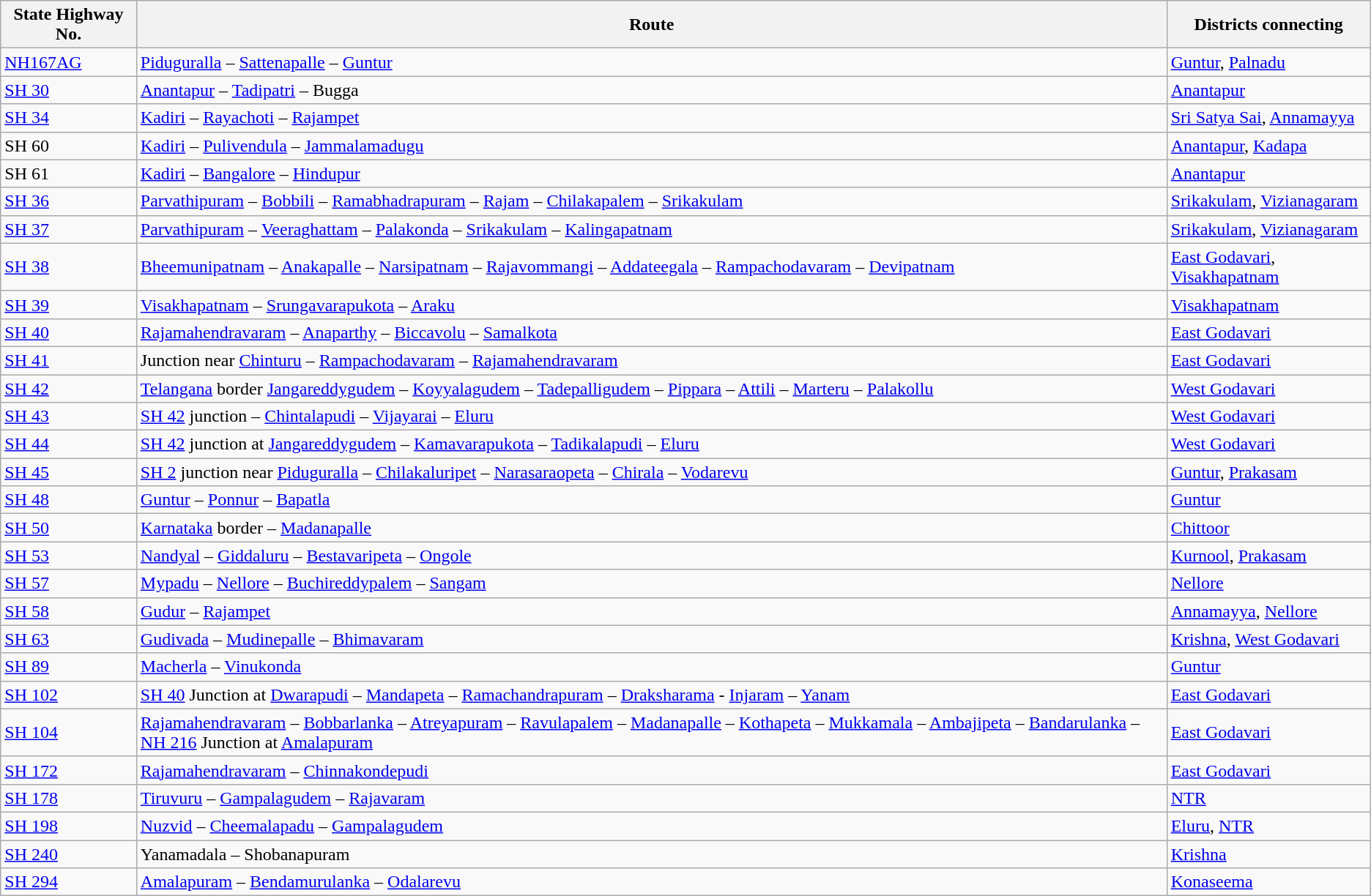<table class="wikitable sortable static-row-numbers">
<tr>
<th>State Highway No.</th>
<th>Route</th>
<th>Districts connecting</th>
</tr>
<tr>
<td><a href='#'>NH167AG</a></td>
<td><a href='#'>Piduguralla</a> – <a href='#'>Sattenapalle</a> – <a href='#'>Guntur</a></td>
<td><a href='#'>Guntur</a>, <a href='#'>Palnadu</a></td>
</tr>
<tr>
<td><a href='#'>SH 30</a></td>
<td><a href='#'>Anantapur</a> – <a href='#'>Tadipatri</a> – Bugga</td>
<td><a href='#'>Anantapur</a></td>
</tr>
<tr>
<td><a href='#'>SH 34</a></td>
<td><a href='#'>Kadiri</a> – <a href='#'>Rayachoti</a> – <a href='#'>Rajampet</a></td>
<td><a href='#'>Sri Satya Sai</a>, <a href='#'>Annamayya</a></td>
</tr>
<tr>
<td>SH 60</td>
<td><a href='#'>Kadiri</a> – <a href='#'>Pulivendula</a> – <a href='#'>Jammalamadugu</a></td>
<td><a href='#'>Anantapur</a>, <a href='#'>Kadapa</a></td>
</tr>
<tr>
<td>SH 61</td>
<td><a href='#'>Kadiri</a> – <a href='#'>Bangalore</a> – <a href='#'>Hindupur</a></td>
<td><a href='#'>Anantapur</a></td>
</tr>
<tr>
<td><a href='#'>SH 36</a></td>
<td><a href='#'>Parvathipuram</a> – <a href='#'>Bobbili</a> – <a href='#'>Ramabhadrapuram</a> – <a href='#'>Rajam</a> – <a href='#'>Chilakapalem</a> – <a href='#'>Srikakulam</a></td>
<td><a href='#'>Srikakulam</a>, <a href='#'>Vizianagaram</a></td>
</tr>
<tr>
<td><a href='#'>SH 37</a></td>
<td><a href='#'>Parvathipuram</a> – <a href='#'>Veeraghattam</a> – <a href='#'>Palakonda</a> – <a href='#'>Srikakulam</a> – <a href='#'>Kalingapatnam</a></td>
<td><a href='#'>Srikakulam</a>, <a href='#'>Vizianagaram</a></td>
</tr>
<tr>
<td><a href='#'>SH 38</a></td>
<td><a href='#'>Bheemunipatnam</a> – <a href='#'>Anakapalle</a> – <a href='#'>Narsipatnam</a> – <a href='#'>Rajavommangi</a> – <a href='#'>Addateegala</a> – <a href='#'>Rampachodavaram</a> – <a href='#'>Devipatnam</a></td>
<td><a href='#'>East Godavari</a>, <a href='#'>Visakhapatnam</a></td>
</tr>
<tr>
<td><a href='#'>SH 39</a></td>
<td><a href='#'>Visakhapatnam</a> – <a href='#'>Srungavarapukota</a> – <a href='#'>Araku</a></td>
<td><a href='#'>Visakhapatnam</a></td>
</tr>
<tr>
<td><a href='#'>SH 40</a></td>
<td><a href='#'>Rajamahendravaram</a> – <a href='#'>Anaparthy</a> – <a href='#'>Biccavolu</a> – <a href='#'>Samalkota</a></td>
<td><a href='#'>East Godavari</a></td>
</tr>
<tr>
<td><a href='#'>SH 41</a></td>
<td>Junction near <a href='#'>Chinturu</a> – <a href='#'>Rampachodavaram</a> – <a href='#'>Rajamahendravaram</a></td>
<td><a href='#'>East Godavari</a></td>
</tr>
<tr>
<td><a href='#'>SH 42</a></td>
<td><a href='#'>Telangana</a> border <a href='#'>Jangareddygudem</a> – <a href='#'>Koyyalagudem</a> – <a href='#'>Tadepalligudem</a> – <a href='#'>Pippara</a> – <a href='#'>Attili</a> – <a href='#'>Marteru</a> – <a href='#'>Palakollu</a></td>
<td><a href='#'>West Godavari</a></td>
</tr>
<tr>
<td><a href='#'>SH 43</a></td>
<td><a href='#'>SH 42</a> junction – <a href='#'>Chintalapudi</a> – <a href='#'>Vijayarai</a> – <a href='#'>Eluru</a></td>
<td><a href='#'>West Godavari</a></td>
</tr>
<tr>
<td><a href='#'>SH 44</a></td>
<td><a href='#'>SH 42</a> junction at <a href='#'>Jangareddygudem</a> – <a href='#'>Kamavarapukota</a> – <a href='#'>Tadikalapudi</a> – <a href='#'>Eluru</a></td>
<td><a href='#'>West Godavari</a></td>
</tr>
<tr>
<td><a href='#'>SH 45</a></td>
<td><a href='#'>SH 2</a> junction near <a href='#'>Piduguralla</a> – <a href='#'>Chilakaluripet</a> – <a href='#'>Narasaraopeta</a> – <a href='#'>Chirala</a> – <a href='#'>Vodarevu</a></td>
<td><a href='#'>Guntur</a>, <a href='#'>Prakasam</a></td>
</tr>
<tr>
<td><a href='#'>SH 48</a></td>
<td><a href='#'>Guntur</a> – <a href='#'>Ponnur</a> – <a href='#'>Bapatla</a></td>
<td><a href='#'>Guntur</a></td>
</tr>
<tr>
<td><a href='#'>SH 50</a></td>
<td><a href='#'>Karnataka</a> border – <a href='#'>Madanapalle</a></td>
<td><a href='#'>Chittoor</a></td>
</tr>
<tr>
<td><a href='#'>SH 53</a></td>
<td><a href='#'>Nandyal</a> – <a href='#'>Giddaluru</a> – <a href='#'>Bestavaripeta</a> – <a href='#'>Ongole</a></td>
<td><a href='#'>Kurnool</a>, <a href='#'>Prakasam</a></td>
</tr>
<tr>
<td><a href='#'>SH 57</a></td>
<td><a href='#'>Mypadu</a> – <a href='#'>Nellore</a> – <a href='#'>Buchireddypalem</a> – <a href='#'>Sangam</a></td>
<td><a href='#'>Nellore</a></td>
</tr>
<tr>
<td><a href='#'>SH 58</a></td>
<td><a href='#'>Gudur</a> – <a href='#'>Rajampet</a></td>
<td><a href='#'>Annamayya</a>, <a href='#'>Nellore</a></td>
</tr>
<tr>
<td><a href='#'>SH 63</a></td>
<td><a href='#'>Gudivada</a> – <a href='#'>Mudinepalle</a>  – <a href='#'>Bhimavaram</a></td>
<td><a href='#'>Krishna</a>, <a href='#'>West Godavari</a></td>
</tr>
<tr>
<td><a href='#'>SH 89</a></td>
<td><a href='#'>Macherla</a> – <a href='#'>Vinukonda</a></td>
<td><a href='#'>Guntur</a></td>
</tr>
<tr>
<td><a href='#'>SH 102</a></td>
<td><a href='#'>SH 40</a> Junction at <a href='#'>Dwarapudi</a> – <a href='#'>Mandapeta</a> – <a href='#'>Ramachandrapuram</a> – <a href='#'>Draksharama</a> - <a href='#'>Injaram</a> – <a href='#'>Yanam</a></td>
<td><a href='#'>East Godavari</a></td>
</tr>
<tr>
<td><a href='#'>SH 104</a></td>
<td><a href='#'>Rajamahendravaram</a> – <a href='#'>Bobbarlanka</a> – <a href='#'>Atreyapuram</a> – <a href='#'>Ravulapalem</a> – <a href='#'>Madanapalle</a> – <a href='#'>Kothapeta</a> – <a href='#'>Mukkamala</a> – <a href='#'>Ambajipeta</a> – <a href='#'>Bandarulanka</a> – <a href='#'>NH 216</a> Junction at <a href='#'>Amalapuram</a></td>
<td><a href='#'>East Godavari</a></td>
</tr>
<tr>
<td><a href='#'>SH 172</a></td>
<td><a href='#'>Rajamahendravaram</a> – <a href='#'>Chinnakondepudi</a></td>
<td><a href='#'>East Godavari</a></td>
</tr>
<tr>
<td><a href='#'>SH 178</a></td>
<td><a href='#'>Tiruvuru</a> – <a href='#'>Gampalagudem</a> – <a href='#'>Rajavaram</a></td>
<td><a href='#'>NTR</a></td>
</tr>
<tr>
<td><a href='#'>SH 198</a></td>
<td><a href='#'>Nuzvid</a> – <a href='#'>Cheemalapadu</a> – <a href='#'>Gampalagudem</a></td>
<td><a href='#'>Eluru</a>, <a href='#'>NTR</a></td>
</tr>
<tr>
<td><a href='#'>SH 240</a></td>
<td>Yanamadala – Shobanapuram</td>
<td><a href='#'>Krishna</a></td>
</tr>
<tr>
<td><a href='#'>SH 294</a></td>
<td><a href='#'>Amalapuram</a> – <a href='#'>Bendamurulanka</a> – <a href='#'>Odalarevu</a></td>
<td><a href='#'>Konaseema</a></td>
</tr>
</table>
